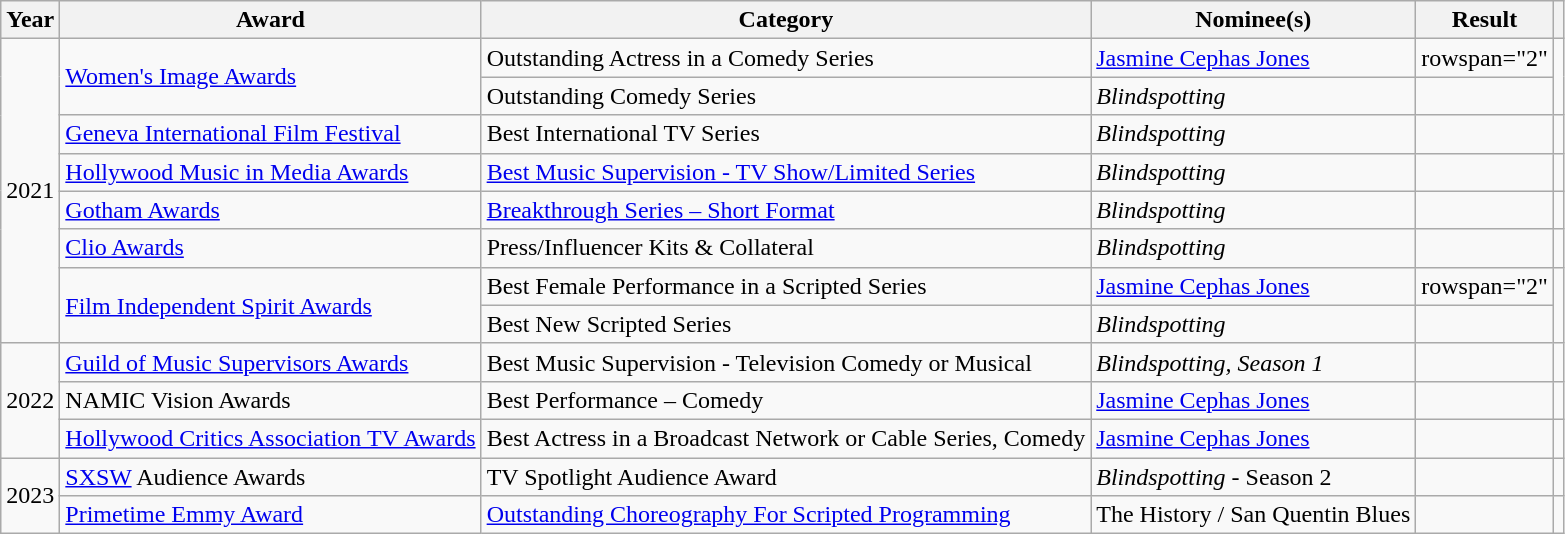<table class="wikitable sortable">
<tr>
<th>Year</th>
<th>Award</th>
<th>Category</th>
<th>Nominee(s)</th>
<th>Result</th>
<th></th>
</tr>
<tr>
<td rowspan="8" align="center">2021</td>
<td rowspan="2"><a href='#'>Women's Image Awards</a></td>
<td>Outstanding Actress in a Comedy Series</td>
<td><a href='#'>Jasmine Cephas Jones</a></td>
<td>rowspan="2" </td>
<td rowspan="2" align="center"></td>
</tr>
<tr>
<td>Outstanding Comedy Series</td>
<td><em>Blindspotting</em></td>
</tr>
<tr>
<td><a href='#'>Geneva International Film Festival</a></td>
<td>Best International TV Series</td>
<td><em>Blindspotting</em></td>
<td></td>
<td align="center"></td>
</tr>
<tr>
<td><a href='#'>Hollywood Music in Media Awards</a></td>
<td><a href='#'>Best Music Supervision - TV Show/Limited Series</a></td>
<td><em>Blindspotting</em><br></td>
<td></td>
<td align="center"></td>
</tr>
<tr>
<td><a href='#'>Gotham Awards</a></td>
<td><a href='#'>Breakthrough Series – Short Format</a></td>
<td><em>Blindspotting</em></td>
<td></td>
<td align="center"></td>
</tr>
<tr>
<td><a href='#'>Clio Awards</a></td>
<td>Press/Influencer Kits & Collateral</td>
<td><em>Blindspotting</em><br></td>
<td></td>
<td align="center"></td>
</tr>
<tr>
<td rowspan="2"><a href='#'>Film Independent Spirit Awards</a></td>
<td>Best Female Performance in a Scripted Series</td>
<td><a href='#'>Jasmine Cephas Jones</a></td>
<td>rowspan="2" </td>
<td rowspan="2" align="center"></td>
</tr>
<tr>
<td>Best New Scripted Series</td>
<td><em>Blindspotting</em></td>
</tr>
<tr>
<td rowspan="3" align="center">2022</td>
<td><a href='#'>Guild of Music Supervisors Awards</a></td>
<td>Best Music Supervision - Television Comedy or Musical</td>
<td><em>Blindspotting, Season 1</em><br></td>
<td></td>
<td align="center"></td>
</tr>
<tr>
<td>NAMIC Vision Awards</td>
<td>Best Performance – Comedy</td>
<td><a href='#'>Jasmine Cephas Jones</a></td>
<td></td>
<td style="text-align:center;"></td>
</tr>
<tr>
<td><a href='#'>Hollywood Critics Association TV Awards</a></td>
<td>Best Actress in a Broadcast Network or Cable Series, Comedy</td>
<td><a href='#'>Jasmine Cephas Jones</a></td>
<td></td>
<td style="text-align:center;"></td>
</tr>
<tr>
<td rowspan="2">2023</td>
<td><a href='#'>SXSW</a> Audience Awards</td>
<td>TV Spotlight Audience Award</td>
<td><em>Blindspotting</em> - Season 2</td>
<td></td>
<td style="text-align:center;"></td>
</tr>
<tr>
<td><a href='#'>Primetime Emmy Award</a></td>
<td><a href='#'>Outstanding Choreography For Scripted Programming</a></td>
<td>The History / San Quentin Blues <br></td>
<td></td>
<td style="text-align:center;"></td>
</tr>
</table>
